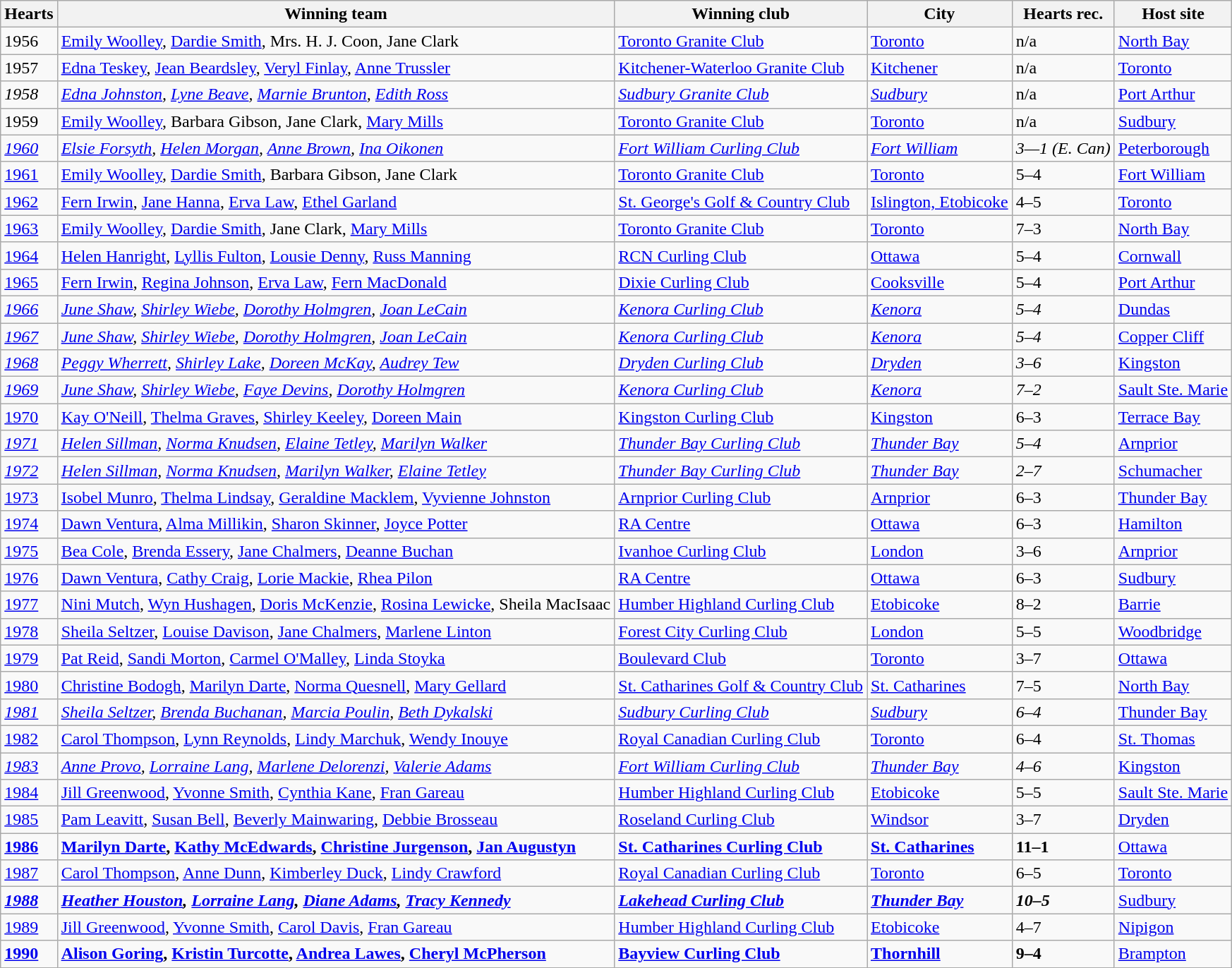<table class="wikitable">
<tr>
<th scope="col">Hearts</th>
<th scope="col">Winning team</th>
<th scope="col">Winning club</th>
<th scope="col">City</th>
<th scope="col">Hearts rec.</th>
<th scope="col">Host site</th>
</tr>
<tr>
<td>1956</td>
<td><a href='#'>Emily Woolley</a>, <a href='#'>Dardie Smith</a>, Mrs. H. J. Coon, Jane Clark</td>
<td><a href='#'>Toronto Granite Club</a></td>
<td><a href='#'>Toronto</a></td>
<td>n/a</td>
<td><a href='#'>North Bay</a></td>
</tr>
<tr>
<td>1957</td>
<td><a href='#'>Edna Teskey</a>, <a href='#'>Jean Beardsley</a>, <a href='#'>Veryl Finlay</a>, <a href='#'>Anne Trussler</a></td>
<td><a href='#'>Kitchener-Waterloo Granite Club</a></td>
<td><a href='#'>Kitchener</a></td>
<td>n/a</td>
<td><a href='#'>Toronto</a></td>
</tr>
<tr>
<td><em>1958</em></td>
<td><em><a href='#'>Edna Johnston</a>, <a href='#'>Lyne Beave</a>, <a href='#'>Marnie Brunton</a>, <a href='#'>Edith Ross</a></em></td>
<td><em><a href='#'>Sudbury Granite Club</a></em></td>
<td><em><a href='#'>Sudbury</a></em></td>
<td>n/a</td>
<td><a href='#'>Port Arthur</a></td>
</tr>
<tr>
<td>1959</td>
<td><a href='#'>Emily Woolley</a>, Barbara Gibson, Jane Clark, <a href='#'>Mary Mills</a></td>
<td><a href='#'>Toronto Granite Club</a></td>
<td><a href='#'>Toronto</a></td>
<td>n/a</td>
<td><a href='#'>Sudbury</a></td>
</tr>
<tr>
<td><em><a href='#'>1960</a></em></td>
<td><em><a href='#'>Elsie Forsyth</a>, <a href='#'>Helen Morgan</a>, <a href='#'>Anne Brown</a>, <a href='#'>Ina Oikonen</a></em></td>
<td><em><a href='#'>Fort William Curling Club</a></em></td>
<td><em><a href='#'>Fort William</a></em></td>
<td><em>3—1 (E. Can)</em></td>
<td><a href='#'>Peterborough</a></td>
</tr>
<tr>
<td><a href='#'>1961</a></td>
<td><a href='#'>Emily Woolley</a>, <a href='#'>Dardie Smith</a>, Barbara Gibson, Jane Clark</td>
<td><a href='#'>Toronto Granite Club</a></td>
<td><a href='#'>Toronto</a></td>
<td>5–4</td>
<td><a href='#'>Fort William</a></td>
</tr>
<tr>
<td><a href='#'>1962</a></td>
<td><a href='#'>Fern Irwin</a>, <a href='#'>Jane Hanna</a>, <a href='#'>Erva Law</a>, <a href='#'>Ethel Garland</a></td>
<td><a href='#'>St. George's Golf & Country Club</a></td>
<td><a href='#'>Islington, Etobicoke</a></td>
<td>4–5</td>
<td><a href='#'>Toronto</a></td>
</tr>
<tr>
<td><a href='#'>1963</a></td>
<td><a href='#'>Emily Woolley</a>, <a href='#'>Dardie Smith</a>, Jane Clark, <a href='#'>Mary Mills</a></td>
<td><a href='#'>Toronto Granite Club</a></td>
<td><a href='#'>Toronto</a></td>
<td>7–3</td>
<td><a href='#'>North Bay</a></td>
</tr>
<tr>
<td><a href='#'>1964</a></td>
<td><a href='#'>Helen Hanright</a>, <a href='#'>Lyllis Fulton</a>, <a href='#'>Lousie Denny</a>, <a href='#'>Russ Manning</a></td>
<td><a href='#'>RCN Curling Club</a></td>
<td><a href='#'>Ottawa</a></td>
<td>5–4</td>
<td><a href='#'>Cornwall</a></td>
</tr>
<tr>
<td><a href='#'>1965</a></td>
<td><a href='#'>Fern Irwin</a>, <a href='#'>Regina Johnson</a>, <a href='#'>Erva Law</a>, <a href='#'>Fern MacDonald</a></td>
<td><a href='#'>Dixie Curling Club</a></td>
<td><a href='#'>Cooksville</a></td>
<td>5–4</td>
<td><a href='#'>Port Arthur</a></td>
</tr>
<tr>
<td><em><a href='#'>1966</a></em></td>
<td><em><a href='#'>June Shaw</a>, <a href='#'>Shirley Wiebe</a>, <a href='#'>Dorothy Holmgren</a>, <a href='#'>Joan LeCain</a></em></td>
<td><em><a href='#'>Kenora Curling Club</a></em></td>
<td><em><a href='#'>Kenora</a></em></td>
<td><em>5–4</em></td>
<td><a href='#'>Dundas</a></td>
</tr>
<tr>
<td><em><a href='#'>1967</a></em></td>
<td><em><a href='#'>June Shaw</a>, <a href='#'>Shirley Wiebe</a>, <a href='#'>Dorothy Holmgren</a>, <a href='#'>Joan LeCain</a></em></td>
<td><em><a href='#'>Kenora Curling Club</a></em></td>
<td><em><a href='#'>Kenora</a></em></td>
<td><em>5–4</em></td>
<td><a href='#'>Copper Cliff</a></td>
</tr>
<tr>
<td><em><a href='#'>1968</a></em></td>
<td><em><a href='#'>Peggy Wherrett</a>, <a href='#'>Shirley Lake</a>, <a href='#'>Doreen McKay</a>, <a href='#'>Audrey Tew</a></em></td>
<td><em><a href='#'>Dryden Curling Club</a></em></td>
<td><em><a href='#'>Dryden</a></em></td>
<td><em>3–6</em></td>
<td><a href='#'>Kingston</a></td>
</tr>
<tr>
<td><em><a href='#'>1969</a></em></td>
<td><em><a href='#'>June Shaw</a>, <a href='#'>Shirley Wiebe</a>, <a href='#'>Faye Devins</a>, <a href='#'>Dorothy Holmgren</a></em></td>
<td><em><a href='#'>Kenora Curling Club</a></em></td>
<td><em><a href='#'>Kenora</a></em></td>
<td><em>7–2</em></td>
<td><a href='#'>Sault Ste. Marie</a></td>
</tr>
<tr>
<td><a href='#'>1970</a></td>
<td><a href='#'>Kay O'Neill</a>, <a href='#'>Thelma Graves</a>, <a href='#'>Shirley Keeley</a>, <a href='#'>Doreen Main</a></td>
<td><a href='#'>Kingston Curling Club</a></td>
<td><a href='#'>Kingston</a></td>
<td>6–3</td>
<td><a href='#'>Terrace Bay</a></td>
</tr>
<tr>
<td><em><a href='#'>1971</a></em></td>
<td><em><a href='#'>Helen Sillman</a>, <a href='#'>Norma Knudsen</a>, <a href='#'>Elaine Tetley</a>, <a href='#'>Marilyn Walker</a></em></td>
<td><em><a href='#'>Thunder Bay Curling Club</a></em></td>
<td><em><a href='#'>Thunder Bay</a></em></td>
<td><em>5–4</em></td>
<td><a href='#'>Arnprior</a></td>
</tr>
<tr>
<td><em><a href='#'>1972</a></em></td>
<td><em><a href='#'>Helen Sillman</a>, <a href='#'>Norma Knudsen</a>, <a href='#'>Marilyn Walker</a>, <a href='#'>Elaine Tetley</a></em></td>
<td><em><a href='#'>Thunder Bay Curling Club</a></em></td>
<td><em><a href='#'>Thunder Bay</a></em></td>
<td><em>2–7</em></td>
<td><a href='#'>Schumacher</a></td>
</tr>
<tr>
<td><a href='#'>1973</a></td>
<td><a href='#'>Isobel Munro</a>, <a href='#'>Thelma Lindsay</a>, <a href='#'>Geraldine Macklem</a>, <a href='#'>Vyvienne Johnston</a></td>
<td><a href='#'>Arnprior Curling Club</a></td>
<td><a href='#'>Arnprior</a></td>
<td>6–3</td>
<td><a href='#'>Thunder Bay</a></td>
</tr>
<tr>
<td><a href='#'>1974</a></td>
<td><a href='#'>Dawn Ventura</a>, <a href='#'>Alma Millikin</a>, <a href='#'>Sharon Skinner</a>, <a href='#'>Joyce Potter</a></td>
<td><a href='#'>RA Centre</a></td>
<td><a href='#'>Ottawa</a></td>
<td>6–3</td>
<td><a href='#'>Hamilton</a></td>
</tr>
<tr>
<td><a href='#'>1975</a></td>
<td><a href='#'>Bea Cole</a>, <a href='#'>Brenda Essery</a>, <a href='#'>Jane Chalmers</a>, <a href='#'>Deanne Buchan</a></td>
<td><a href='#'>Ivanhoe Curling Club</a></td>
<td><a href='#'>London</a></td>
<td>3–6</td>
<td><a href='#'>Arnprior</a></td>
</tr>
<tr>
<td><a href='#'>1976</a></td>
<td><a href='#'>Dawn Ventura</a>, <a href='#'>Cathy Craig</a>, <a href='#'>Lorie Mackie</a>, <a href='#'>Rhea Pilon</a></td>
<td><a href='#'>RA Centre</a></td>
<td><a href='#'>Ottawa</a></td>
<td>6–3</td>
<td><a href='#'>Sudbury</a></td>
</tr>
<tr>
<td><a href='#'>1977</a></td>
<td><a href='#'>Nini Mutch</a>, <a href='#'>Wyn Hushagen</a>, <a href='#'>Doris McKenzie</a>, <a href='#'>Rosina Lewicke</a>, Sheila MacIsaac</td>
<td><a href='#'>Humber Highland Curling Club</a></td>
<td><a href='#'>Etobicoke</a></td>
<td>8–2</td>
<td><a href='#'>Barrie</a></td>
</tr>
<tr>
<td><a href='#'>1978</a></td>
<td><a href='#'>Sheila Seltzer</a>, <a href='#'>Louise Davison</a>, <a href='#'>Jane Chalmers</a>, <a href='#'>Marlene Linton</a></td>
<td><a href='#'>Forest City Curling Club</a></td>
<td><a href='#'>London</a></td>
<td>5–5</td>
<td><a href='#'>Woodbridge</a></td>
</tr>
<tr>
<td><a href='#'>1979</a></td>
<td><a href='#'>Pat Reid</a>, <a href='#'>Sandi Morton</a>, <a href='#'>Carmel O'Malley</a>, <a href='#'>Linda Stoyka</a></td>
<td><a href='#'>Boulevard Club</a></td>
<td><a href='#'>Toronto</a></td>
<td>3–7</td>
<td><a href='#'>Ottawa</a></td>
</tr>
<tr>
<td><a href='#'>1980</a></td>
<td><a href='#'>Christine Bodogh</a>, <a href='#'>Marilyn Darte</a>, <a href='#'>Norma Quesnell</a>, <a href='#'>Mary Gellard</a></td>
<td><a href='#'>St. Catharines Golf & Country Club</a></td>
<td><a href='#'>St. Catharines</a></td>
<td>7–5</td>
<td><a href='#'>North Bay</a></td>
</tr>
<tr>
<td><em><a href='#'>1981</a></em></td>
<td><em><a href='#'>Sheila Seltzer</a>, <a href='#'>Brenda Buchanan</a>, <a href='#'>Marcia Poulin</a>, <a href='#'>Beth Dykalski</a></em></td>
<td><em><a href='#'>Sudbury Curling Club</a></em></td>
<td><em><a href='#'>Sudbury</a></em></td>
<td><em>6–4</em></td>
<td><a href='#'>Thunder Bay</a></td>
</tr>
<tr>
<td><a href='#'>1982</a></td>
<td><a href='#'>Carol Thompson</a>, <a href='#'>Lynn Reynolds</a>, <a href='#'>Lindy Marchuk</a>, <a href='#'>Wendy Inouye</a></td>
<td><a href='#'>Royal Canadian Curling Club</a></td>
<td><a href='#'>Toronto</a></td>
<td>6–4</td>
<td><a href='#'>St. Thomas</a></td>
</tr>
<tr>
<td><em><a href='#'>1983</a></em></td>
<td><em><a href='#'>Anne Provo</a>, <a href='#'>Lorraine Lang</a>, <a href='#'>Marlene Delorenzi</a>, <a href='#'>Valerie Adams</a></em></td>
<td><em><a href='#'>Fort William Curling Club</a></em></td>
<td><em><a href='#'>Thunder Bay</a></em></td>
<td><em>4–6</em></td>
<td><a href='#'>Kingston</a></td>
</tr>
<tr>
<td><a href='#'>1984</a></td>
<td><a href='#'>Jill Greenwood</a>, <a href='#'>Yvonne Smith</a>, <a href='#'>Cynthia Kane</a>, <a href='#'>Fran Gareau</a></td>
<td><a href='#'>Humber Highland Curling Club</a></td>
<td><a href='#'>Etobicoke</a></td>
<td>5–5</td>
<td><a href='#'>Sault Ste. Marie</a></td>
</tr>
<tr>
<td><a href='#'>1985</a></td>
<td><a href='#'>Pam Leavitt</a>, <a href='#'>Susan Bell</a>, <a href='#'>Beverly Mainwaring</a>, <a href='#'>Debbie Brosseau</a></td>
<td><a href='#'>Roseland Curling Club</a></td>
<td><a href='#'>Windsor</a></td>
<td>3–7</td>
<td><a href='#'>Dryden</a></td>
</tr>
<tr>
<td><strong><a href='#'>1986</a></strong></td>
<td><strong><a href='#'>Marilyn Darte</a>, <a href='#'>Kathy McEdwards</a>, <a href='#'>Christine Jurgenson</a>, <a href='#'>Jan Augustyn</a></strong></td>
<td><strong><a href='#'>St. Catharines Curling Club</a></strong></td>
<td><strong><a href='#'>St. Catharines</a></strong></td>
<td><strong>11–1</strong></td>
<td><a href='#'>Ottawa</a></td>
</tr>
<tr>
<td><a href='#'>1987</a></td>
<td><a href='#'>Carol Thompson</a>, <a href='#'>Anne Dunn</a>, <a href='#'>Kimberley Duck</a>, <a href='#'>Lindy Crawford</a></td>
<td><a href='#'>Royal Canadian Curling Club</a></td>
<td><a href='#'>Toronto</a></td>
<td>6–5</td>
<td><a href='#'>Toronto</a></td>
</tr>
<tr>
<td><strong><em><a href='#'>1988</a></em></strong></td>
<td><strong><em><a href='#'>Heather Houston</a>, <a href='#'>Lorraine Lang</a>, <a href='#'>Diane Adams</a>, <a href='#'>Tracy Kennedy</a></em></strong></td>
<td><strong><em><a href='#'>Lakehead Curling Club</a></em></strong></td>
<td><strong><em><a href='#'>Thunder Bay</a></em></strong></td>
<td><strong><em>10–5</em></strong></td>
<td><a href='#'>Sudbury</a></td>
</tr>
<tr>
<td><a href='#'>1989</a></td>
<td><a href='#'>Jill Greenwood</a>, <a href='#'>Yvonne Smith</a>, <a href='#'>Carol Davis</a>, <a href='#'>Fran Gareau</a></td>
<td><a href='#'>Humber Highland Curling Club</a></td>
<td><a href='#'>Etobicoke</a></td>
<td>4–7</td>
<td><a href='#'>Nipigon</a></td>
</tr>
<tr>
<td><strong><a href='#'>1990</a></strong></td>
<td><strong><a href='#'>Alison Goring</a>, <a href='#'>Kristin Turcotte</a>, <a href='#'>Andrea Lawes</a>, <a href='#'>Cheryl McPherson</a></strong></td>
<td><strong><a href='#'>Bayview Curling Club</a></strong></td>
<td><strong><a href='#'>Thornhill</a></strong></td>
<td><strong>9–4</strong></td>
<td><a href='#'>Brampton</a></td>
</tr>
</table>
